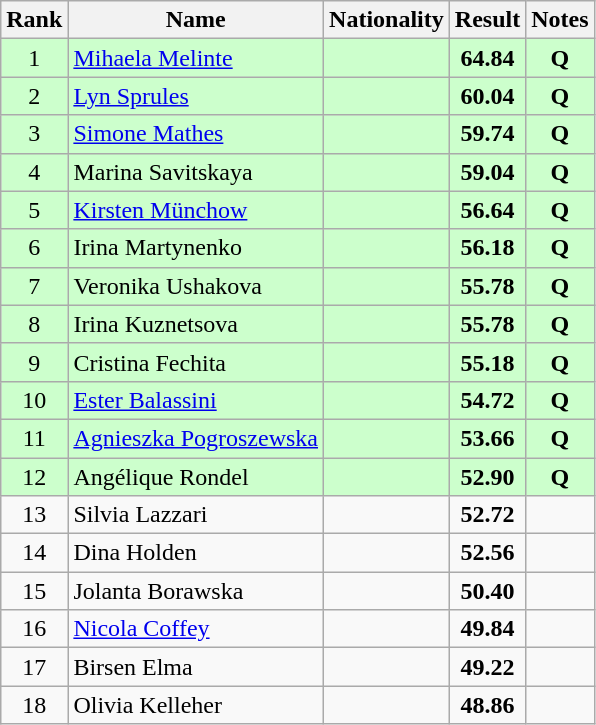<table class="wikitable sortable" style="text-align:center">
<tr>
<th>Rank</th>
<th>Name</th>
<th>Nationality</th>
<th>Result</th>
<th>Notes</th>
</tr>
<tr bgcolor=ccffcc>
<td>1</td>
<td align=left><a href='#'>Mihaela Melinte</a></td>
<td align=left></td>
<td><strong>64.84</strong></td>
<td><strong>Q</strong></td>
</tr>
<tr bgcolor=ccffcc>
<td>2</td>
<td align=left><a href='#'>Lyn Sprules</a></td>
<td align=left></td>
<td><strong>60.04</strong></td>
<td><strong>Q</strong></td>
</tr>
<tr bgcolor=ccffcc>
<td>3</td>
<td align=left><a href='#'>Simone Mathes</a></td>
<td align=left></td>
<td><strong>59.74</strong></td>
<td><strong>Q</strong></td>
</tr>
<tr bgcolor=ccffcc>
<td>4</td>
<td align=left>Marina Savitskaya</td>
<td align=left></td>
<td><strong>59.04</strong></td>
<td><strong>Q</strong></td>
</tr>
<tr bgcolor=ccffcc>
<td>5</td>
<td align=left><a href='#'>Kirsten Münchow</a></td>
<td align=left></td>
<td><strong>56.64</strong></td>
<td><strong>Q</strong></td>
</tr>
<tr bgcolor=ccffcc>
<td>6</td>
<td align=left>Irina Martynenko</td>
<td align=left></td>
<td><strong>56.18</strong></td>
<td><strong>Q</strong></td>
</tr>
<tr bgcolor=ccffcc>
<td>7</td>
<td align=left>Veronika Ushakova</td>
<td align=left></td>
<td><strong>55.78</strong></td>
<td><strong>Q</strong></td>
</tr>
<tr bgcolor=ccffcc>
<td>8</td>
<td align=left>Irina Kuznetsova</td>
<td align=left></td>
<td><strong>55.78</strong></td>
<td><strong>Q</strong></td>
</tr>
<tr bgcolor=ccffcc>
<td>9</td>
<td align=left>Cristina Fechita</td>
<td align=left></td>
<td><strong>55.18</strong></td>
<td><strong>Q</strong></td>
</tr>
<tr bgcolor=ccffcc>
<td>10</td>
<td align=left><a href='#'>Ester Balassini</a></td>
<td align=left></td>
<td><strong>54.72</strong></td>
<td><strong>Q</strong></td>
</tr>
<tr bgcolor=ccffcc>
<td>11</td>
<td align=left><a href='#'>Agnieszka Pogroszewska</a></td>
<td align=left></td>
<td><strong>53.66</strong></td>
<td><strong>Q</strong></td>
</tr>
<tr bgcolor=ccffcc>
<td>12</td>
<td align=left>Angélique Rondel</td>
<td align=left></td>
<td><strong>52.90</strong></td>
<td><strong>Q</strong></td>
</tr>
<tr>
<td>13</td>
<td align=left>Silvia Lazzari</td>
<td align=left></td>
<td><strong>52.72</strong></td>
<td></td>
</tr>
<tr>
<td>14</td>
<td align=left>Dina Holden</td>
<td align=left></td>
<td><strong>52.56</strong></td>
<td></td>
</tr>
<tr>
<td>15</td>
<td align=left>Jolanta Borawska</td>
<td align=left></td>
<td><strong>50.40</strong></td>
<td></td>
</tr>
<tr>
<td>16</td>
<td align=left><a href='#'>Nicola Coffey</a></td>
<td align=left></td>
<td><strong>49.84</strong></td>
<td></td>
</tr>
<tr>
<td>17</td>
<td align=left>Birsen Elma</td>
<td align=left></td>
<td><strong>49.22</strong></td>
<td></td>
</tr>
<tr>
<td>18</td>
<td align=left>Olivia Kelleher</td>
<td align=left></td>
<td><strong>48.86</strong></td>
<td></td>
</tr>
</table>
